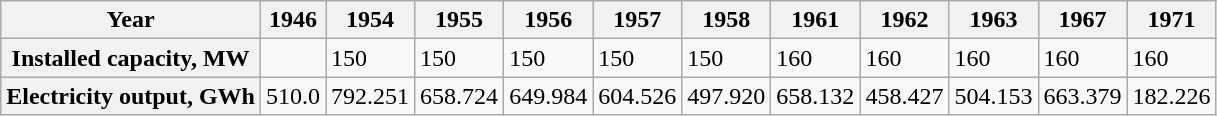<table class="wikitable">
<tr>
<th>Year</th>
<th>1946</th>
<th>1954</th>
<th>1955</th>
<th>1956</th>
<th>1957</th>
<th>1958</th>
<th>1961</th>
<th>1962</th>
<th>1963</th>
<th>1967</th>
<th>1971</th>
</tr>
<tr>
<th>Installed  capacity, MW</th>
<td></td>
<td>150</td>
<td>150</td>
<td>150</td>
<td>150</td>
<td>150</td>
<td>160</td>
<td>160</td>
<td>160</td>
<td>160</td>
<td>160</td>
</tr>
<tr>
<th>Electricity  output, GWh</th>
<td>510.0</td>
<td>792.251</td>
<td>658.724</td>
<td>649.984</td>
<td>604.526</td>
<td>497.920</td>
<td>658.132</td>
<td>458.427</td>
<td>504.153</td>
<td>663.379</td>
<td>182.226</td>
</tr>
</table>
